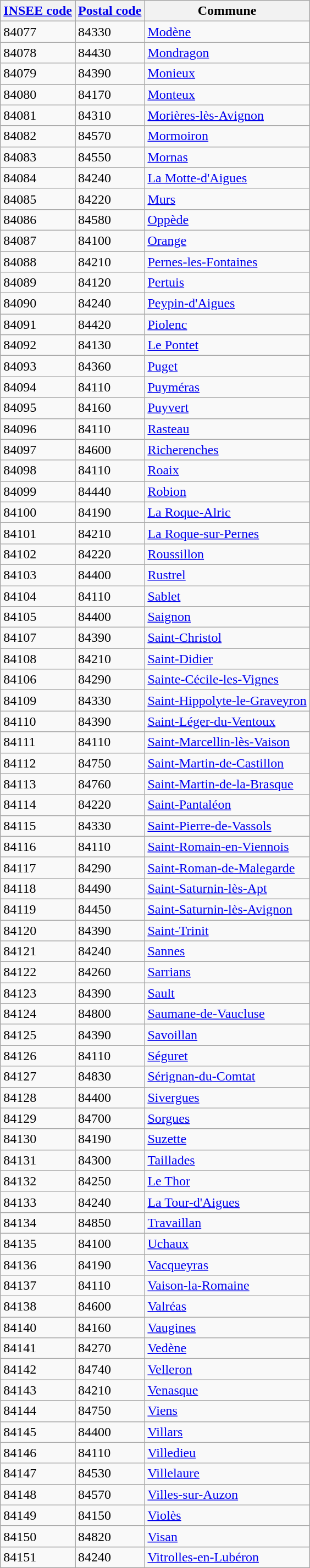<table class="wikitable sortable">
<tr>
<th><a href='#'>INSEE code</a></th>
<th><a href='#'>Postal code</a></th>
<th>Commune</th>
</tr>
<tr>
<td>84077</td>
<td>84330</td>
<td><a href='#'>Modène</a></td>
</tr>
<tr>
<td>84078</td>
<td>84430</td>
<td><a href='#'>Mondragon</a></td>
</tr>
<tr>
<td>84079</td>
<td>84390</td>
<td><a href='#'>Monieux</a></td>
</tr>
<tr>
<td>84080</td>
<td>84170</td>
<td><a href='#'>Monteux</a></td>
</tr>
<tr>
<td>84081</td>
<td>84310</td>
<td><a href='#'>Morières-lès-Avignon</a></td>
</tr>
<tr>
<td>84082</td>
<td>84570</td>
<td><a href='#'>Mormoiron</a></td>
</tr>
<tr>
<td>84083</td>
<td>84550</td>
<td><a href='#'>Mornas</a></td>
</tr>
<tr>
<td>84084</td>
<td>84240</td>
<td><a href='#'>La Motte-d'Aigues</a></td>
</tr>
<tr>
<td>84085</td>
<td>84220</td>
<td><a href='#'>Murs</a></td>
</tr>
<tr>
<td>84086</td>
<td>84580</td>
<td><a href='#'>Oppède</a></td>
</tr>
<tr>
<td>84087</td>
<td>84100</td>
<td><a href='#'>Orange</a></td>
</tr>
<tr>
<td>84088</td>
<td>84210</td>
<td><a href='#'>Pernes-les-Fontaines</a></td>
</tr>
<tr>
<td>84089</td>
<td>84120</td>
<td><a href='#'>Pertuis</a></td>
</tr>
<tr>
<td>84090</td>
<td>84240</td>
<td><a href='#'>Peypin-d'Aigues</a></td>
</tr>
<tr>
<td>84091</td>
<td>84420</td>
<td><a href='#'>Piolenc</a></td>
</tr>
<tr>
<td>84092</td>
<td>84130</td>
<td><a href='#'>Le Pontet</a></td>
</tr>
<tr>
<td>84093</td>
<td>84360</td>
<td><a href='#'>Puget</a></td>
</tr>
<tr>
<td>84094</td>
<td>84110</td>
<td><a href='#'>Puyméras</a></td>
</tr>
<tr>
<td>84095</td>
<td>84160</td>
<td><a href='#'>Puyvert</a></td>
</tr>
<tr>
<td>84096</td>
<td>84110</td>
<td><a href='#'>Rasteau</a></td>
</tr>
<tr>
<td>84097</td>
<td>84600</td>
<td><a href='#'>Richerenches</a></td>
</tr>
<tr>
<td>84098</td>
<td>84110</td>
<td><a href='#'>Roaix</a></td>
</tr>
<tr>
<td>84099</td>
<td>84440</td>
<td><a href='#'>Robion</a></td>
</tr>
<tr>
<td>84100</td>
<td>84190</td>
<td><a href='#'>La Roque-Alric</a></td>
</tr>
<tr>
<td>84101</td>
<td>84210</td>
<td><a href='#'>La Roque-sur-Pernes</a></td>
</tr>
<tr>
<td>84102</td>
<td>84220</td>
<td><a href='#'>Roussillon</a></td>
</tr>
<tr>
<td>84103</td>
<td>84400</td>
<td><a href='#'>Rustrel</a></td>
</tr>
<tr>
<td>84104</td>
<td>84110</td>
<td><a href='#'>Sablet</a></td>
</tr>
<tr>
<td>84105</td>
<td>84400</td>
<td><a href='#'>Saignon</a></td>
</tr>
<tr>
<td>84107</td>
<td>84390</td>
<td><a href='#'>Saint-Christol</a></td>
</tr>
<tr>
<td>84108</td>
<td>84210</td>
<td><a href='#'>Saint-Didier</a></td>
</tr>
<tr>
<td>84106</td>
<td>84290</td>
<td><a href='#'>Sainte-Cécile-les-Vignes</a></td>
</tr>
<tr>
<td>84109</td>
<td>84330</td>
<td><a href='#'>Saint-Hippolyte-le-Graveyron</a></td>
</tr>
<tr>
<td>84110</td>
<td>84390</td>
<td><a href='#'>Saint-Léger-du-Ventoux</a></td>
</tr>
<tr>
<td>84111</td>
<td>84110</td>
<td><a href='#'>Saint-Marcellin-lès-Vaison</a></td>
</tr>
<tr>
<td>84112</td>
<td>84750</td>
<td><a href='#'>Saint-Martin-de-Castillon</a></td>
</tr>
<tr>
<td>84113</td>
<td>84760</td>
<td><a href='#'>Saint-Martin-de-la-Brasque</a></td>
</tr>
<tr>
<td>84114</td>
<td>84220</td>
<td><a href='#'>Saint-Pantaléon</a></td>
</tr>
<tr>
<td>84115</td>
<td>84330</td>
<td><a href='#'>Saint-Pierre-de-Vassols</a></td>
</tr>
<tr>
<td>84116</td>
<td>84110</td>
<td><a href='#'>Saint-Romain-en-Viennois</a></td>
</tr>
<tr>
<td>84117</td>
<td>84290</td>
<td><a href='#'>Saint-Roman-de-Malegarde</a></td>
</tr>
<tr>
<td>84118</td>
<td>84490</td>
<td><a href='#'>Saint-Saturnin-lès-Apt</a></td>
</tr>
<tr>
<td>84119</td>
<td>84450</td>
<td><a href='#'>Saint-Saturnin-lès-Avignon</a></td>
</tr>
<tr>
<td>84120</td>
<td>84390</td>
<td><a href='#'>Saint-Trinit</a></td>
</tr>
<tr>
<td>84121</td>
<td>84240</td>
<td><a href='#'>Sannes</a></td>
</tr>
<tr>
<td>84122</td>
<td>84260</td>
<td><a href='#'>Sarrians</a></td>
</tr>
<tr>
<td>84123</td>
<td>84390</td>
<td><a href='#'>Sault</a></td>
</tr>
<tr>
<td>84124</td>
<td>84800</td>
<td><a href='#'>Saumane-de-Vaucluse</a></td>
</tr>
<tr>
<td>84125</td>
<td>84390</td>
<td><a href='#'>Savoillan</a></td>
</tr>
<tr>
<td>84126</td>
<td>84110</td>
<td><a href='#'>Séguret</a></td>
</tr>
<tr>
<td>84127</td>
<td>84830</td>
<td><a href='#'>Sérignan-du-Comtat</a></td>
</tr>
<tr>
<td>84128</td>
<td>84400</td>
<td><a href='#'>Sivergues</a></td>
</tr>
<tr>
<td>84129</td>
<td>84700</td>
<td><a href='#'>Sorgues</a></td>
</tr>
<tr>
<td>84130</td>
<td>84190</td>
<td><a href='#'>Suzette</a></td>
</tr>
<tr>
<td>84131</td>
<td>84300</td>
<td><a href='#'>Taillades</a></td>
</tr>
<tr>
<td>84132</td>
<td>84250</td>
<td><a href='#'>Le Thor</a></td>
</tr>
<tr>
<td>84133</td>
<td>84240</td>
<td><a href='#'>La Tour-d'Aigues</a></td>
</tr>
<tr>
<td>84134</td>
<td>84850</td>
<td><a href='#'>Travaillan</a></td>
</tr>
<tr>
<td>84135</td>
<td>84100</td>
<td><a href='#'>Uchaux</a></td>
</tr>
<tr>
<td>84136</td>
<td>84190</td>
<td><a href='#'>Vacqueyras</a></td>
</tr>
<tr>
<td>84137</td>
<td>84110</td>
<td><a href='#'>Vaison-la-Romaine</a></td>
</tr>
<tr>
<td>84138</td>
<td>84600</td>
<td><a href='#'>Valréas</a></td>
</tr>
<tr>
<td>84140</td>
<td>84160</td>
<td><a href='#'>Vaugines</a></td>
</tr>
<tr>
<td>84141</td>
<td>84270</td>
<td><a href='#'>Vedène</a></td>
</tr>
<tr>
<td>84142</td>
<td>84740</td>
<td><a href='#'>Velleron</a></td>
</tr>
<tr>
<td>84143</td>
<td>84210</td>
<td><a href='#'>Venasque</a></td>
</tr>
<tr>
<td>84144</td>
<td>84750</td>
<td><a href='#'>Viens</a></td>
</tr>
<tr>
<td>84145</td>
<td>84400</td>
<td><a href='#'>Villars</a></td>
</tr>
<tr>
<td>84146</td>
<td>84110</td>
<td><a href='#'>Villedieu</a></td>
</tr>
<tr>
<td>84147</td>
<td>84530</td>
<td><a href='#'>Villelaure</a></td>
</tr>
<tr>
<td>84148</td>
<td>84570</td>
<td><a href='#'>Villes-sur-Auzon</a></td>
</tr>
<tr>
<td>84149</td>
<td>84150</td>
<td><a href='#'>Violès</a></td>
</tr>
<tr>
<td>84150</td>
<td>84820</td>
<td><a href='#'>Visan</a></td>
</tr>
<tr>
<td>84151</td>
<td>84240</td>
<td><a href='#'>Vitrolles-en-Lubéron</a></td>
</tr>
</table>
